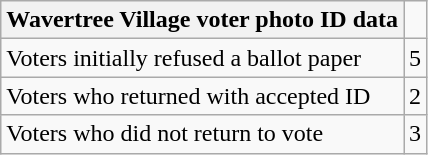<table class="wikitable">
<tr>
<th>Wavertree Village voter photo ID data</th>
</tr>
<tr>
<td style="text-align:left">Voters initially refused a ballot paper</td>
<td style="text-align:center">5</td>
</tr>
<tr>
<td style="text-align:left">Voters who returned with accepted ID</td>
<td style="text-align:center">2</td>
</tr>
<tr>
<td style="text-align:left">Voters who did not return to vote</td>
<td style="text-align:center">3</td>
</tr>
</table>
